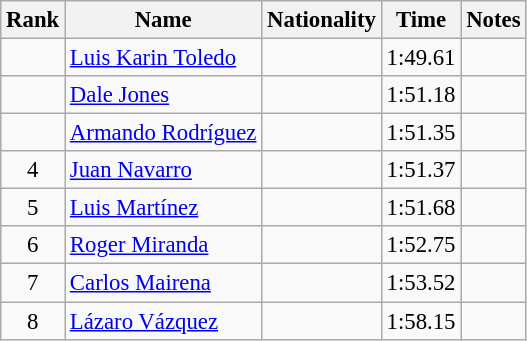<table class="wikitable sortable" style="text-align:center;font-size:95%">
<tr>
<th>Rank</th>
<th>Name</th>
<th>Nationality</th>
<th>Time</th>
<th>Notes</th>
</tr>
<tr>
<td></td>
<td align=left><a href='#'>Luis Karin Toledo</a></td>
<td align=left></td>
<td>1:49.61</td>
<td></td>
</tr>
<tr>
<td></td>
<td align=left><a href='#'>Dale Jones</a></td>
<td align=left></td>
<td>1:51.18</td>
<td></td>
</tr>
<tr>
<td></td>
<td align=left><a href='#'>Armando Rodríguez</a></td>
<td align=left></td>
<td>1:51.35</td>
<td></td>
</tr>
<tr>
<td>4</td>
<td align=left><a href='#'>Juan Navarro</a></td>
<td align=left></td>
<td>1:51.37</td>
<td></td>
</tr>
<tr>
<td>5</td>
<td align=left><a href='#'>Luis Martínez</a></td>
<td align=left></td>
<td>1:51.68</td>
<td></td>
</tr>
<tr>
<td>6</td>
<td align=left><a href='#'>Roger Miranda</a></td>
<td align=left></td>
<td>1:52.75</td>
<td></td>
</tr>
<tr>
<td>7</td>
<td align=left><a href='#'>Carlos Mairena</a></td>
<td align=left></td>
<td>1:53.52</td>
<td></td>
</tr>
<tr>
<td>8</td>
<td align=left><a href='#'>Lázaro Vázquez</a></td>
<td align=left></td>
<td>1:58.15</td>
<td></td>
</tr>
</table>
